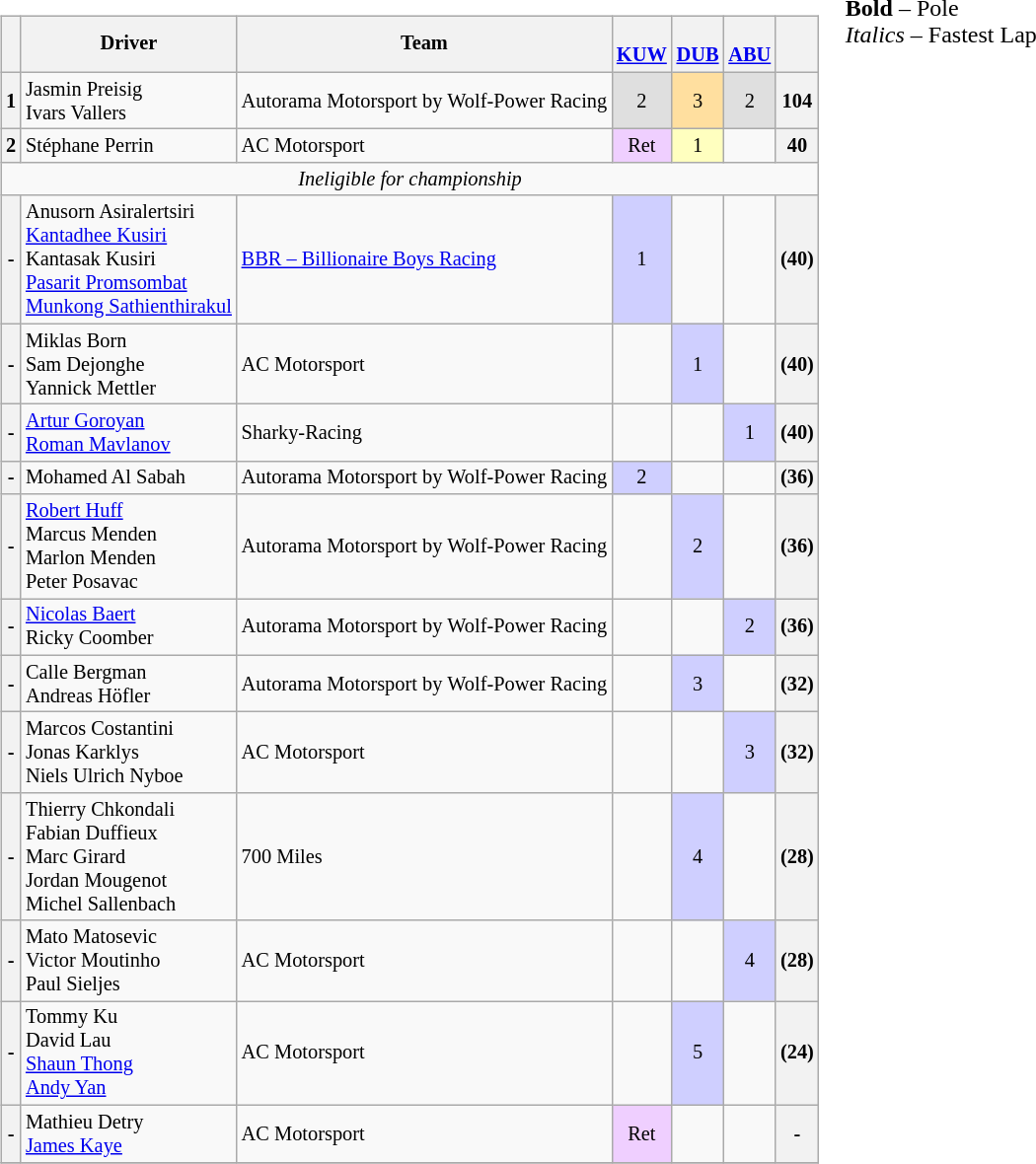<table>
<tr>
<td valign="top"><br><table align=left| class="wikitable" style="font-size: 85%; text-align: center;">
<tr valign="top">
<th valign=middle></th>
<th valign=middle>Driver</th>
<th valign=middle>Team</th>
<th><br><a href='#'>KUW</a></th>
<th><br><a href='#'>DUB</a></th>
<th><br><a href='#'>ABU</a></th>
<th valign=middle>  </th>
</tr>
<tr>
<th>1</th>
<td align=left> Jasmin Preisig<br> Ivars Vallers</td>
<td align=left> Autorama Motorsport by Wolf-Power Racing</td>
<td style="background:#dfdfdf;">2</td>
<td style="background:#ffdf9f;">3</td>
<td style="background:#dfdfdf;">2</td>
<th>104</th>
</tr>
<tr>
<th>2</th>
<td align=left> Stéphane Perrin</td>
<td align=left> AC Motorsport</td>
<td style="background:#efcfff;">Ret</td>
<td style="background:#ffffbf;">1</td>
<td></td>
<th>40</th>
</tr>
<tr>
<td colspan=7><em>Ineligible for championship</em></td>
</tr>
<tr>
<th>-</th>
<td align=left> Anusorn Asiralertsiri<br> <a href='#'>Kantadhee Kusiri</a><br> Kantasak Kusiri<br> <a href='#'>Pasarit Promsombat</a><br> <a href='#'>Munkong Sathienthirakul</a></td>
<td align=left> <a href='#'>BBR – Billionaire Boys Racing</a></td>
<td style="background:#cfcfff;">1</td>
<td></td>
<td></td>
<th>(40)</th>
</tr>
<tr>
<th>-</th>
<td align=left> Miklas Born<br> Sam Dejonghe<br> Yannick Mettler</td>
<td align=left> AC Motorsport</td>
<td></td>
<td style="background:#cfcfff;">1</td>
<td></td>
<th>(40)</th>
</tr>
<tr>
<th>-</th>
<td align=left> <a href='#'>Artur Goroyan</a><br><a href='#'>Roman Mavlanov</a></td>
<td align=left> Sharky-Racing</td>
<td></td>
<td></td>
<td style="background:#cfcfff;">1</td>
<th>(40)</th>
</tr>
<tr>
<th>-</th>
<td align=left> Mohamed Al Sabah</td>
<td align=left> Autorama Motorsport by Wolf-Power Racing</td>
<td style="background:#cfcfff;">2</td>
<td></td>
<td></td>
<th>(36)</th>
</tr>
<tr>
<th>-</th>
<td align=left> <a href='#'>Robert Huff</a><br> Marcus Menden<br> Marlon Menden<br> Peter Posavac</td>
<td align=left> Autorama Motorsport by Wolf-Power Racing</td>
<td></td>
<td style="background:#cfcfff;">2</td>
<td></td>
<th>(36)</th>
</tr>
<tr>
<th>-</th>
<td align=left> <a href='#'>Nicolas Baert</a><br> Ricky Coomber</td>
<td align=left> Autorama Motorsport by Wolf-Power Racing</td>
<td></td>
<td></td>
<td style="background:#cfcfff;">2</td>
<th>(36)</th>
</tr>
<tr>
<th>-</th>
<td align=left> Calle Bergman<br> Andreas Höfler</td>
<td align=left> Autorama Motorsport by Wolf-Power Racing</td>
<td></td>
<td style="background:#cfcfff;">3</td>
<td></td>
<th>(32)</th>
</tr>
<tr>
<th>-</th>
<td align=left> Marcos Costantini<br> Jonas Karklys<br> Niels Ulrich Nyboe</td>
<td align=left> AC Motorsport</td>
<td></td>
<td></td>
<td style="background:#cfcfff;">3</td>
<th>(32)</th>
</tr>
<tr>
<th>-</th>
<td align=left> Thierry Chkondali<br> Fabian Duffieux<br> Marc Girard<br> Jordan Mougenot<br> Michel Sallenbach</td>
<td align=left> 700 Miles</td>
<td></td>
<td style="background:#cfcfff;">4</td>
<td></td>
<th>(28)</th>
</tr>
<tr>
<th>-</th>
<td align=left> Mato Matosevic<br> Victor Moutinho<br> Paul Sieljes</td>
<td align=left> AC Motorsport</td>
<td></td>
<td></td>
<td style="background:#cfcfff;">4</td>
<th>(28)</th>
</tr>
<tr>
<th>-</th>
<td align=left> Tommy Ku<br> David Lau<br> <a href='#'>Shaun Thong</a><br> <a href='#'>Andy Yan</a></td>
<td align=left> AC Motorsport</td>
<td></td>
<td style="background:#cfcfff;">5</td>
<td></td>
<th>(24)</th>
</tr>
<tr>
<th>-</th>
<td align=left> Mathieu Detry<br> <a href='#'>James Kaye</a></td>
<td align=left> AC Motorsport</td>
<td style="background:#efcfff;">Ret</td>
<td></td>
<td></td>
<th>-</th>
</tr>
<tr>
</tr>
</table>
</td>
<td valign="top"><br>
<span><strong>Bold</strong> – Pole<br>
<em>Italics</em> – Fastest Lap</span></td>
</tr>
</table>
